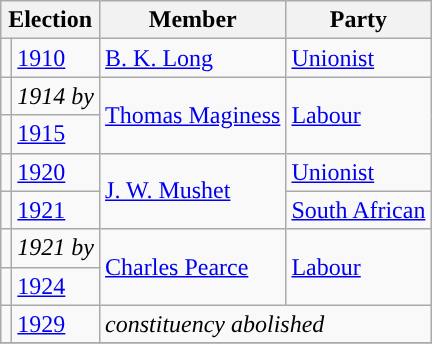<table class="wikitable">
<tr>
<th colspan="2">Election</th>
<th>Member</th>
<th>Party</th>
</tr>
<tr>
<td style="background-color: "></td>
<td><a href='#'>1910</a></td>
<td><a href='#'>B. K. Long</a></td>
<td><a href='#'>Unionist</a></td>
</tr>
<tr>
<td style="background-color: "></td>
<td><em>1914 by</em></td>
<td rowspan="2"><a href='#'>Thomas Maginess</a></td>
<td rowspan="2"><a href='#'>Labour</a></td>
</tr>
<tr>
<td style="background-color: "></td>
<td><a href='#'>1915</a></td>
</tr>
<tr>
<td style="background-color: "></td>
<td><a href='#'>1920</a></td>
<td rowspan="2"><a href='#'>J. W. Mushet</a></td>
<td><a href='#'>Unionist</a></td>
</tr>
<tr>
<td style="background-color: "></td>
<td><a href='#'>1921</a></td>
<td><a href='#'>South African</a></td>
</tr>
<tr>
<td style="background-color: "></td>
<td><em>1921 by</em></td>
<td rowspan="2"><a href='#'>Charles Pearce</a></td>
<td rowspan="2"><a href='#'>Labour</a></td>
</tr>
<tr>
<td style="background-color: "></td>
<td><a href='#'>1924</a></td>
</tr>
<tr>
<td style="background-color: "></td>
<td><a href='#'>1929</a></td>
<td colspan="2"><em>constituency abolished</em></td>
</tr>
<tr>
</tr>
</table>
